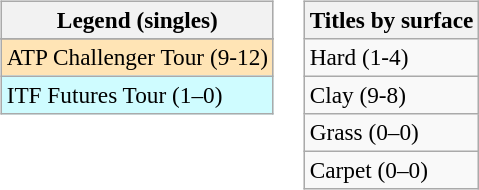<table>
<tr valign=top>
<td><br><table class=wikitable style=font-size:97%>
<tr>
<th>Legend (singles)</th>
</tr>
<tr bgcolor=e5d1cb>
</tr>
<tr bgcolor=moccasin>
<td>ATP Challenger Tour (9-12)</td>
</tr>
<tr bgcolor=cffcff>
<td>ITF Futures Tour (1–0)</td>
</tr>
</table>
</td>
<td><br><table class=wikitable style=font-size:97%>
<tr>
<th>Titles by surface</th>
</tr>
<tr>
<td>Hard (1-4)</td>
</tr>
<tr>
<td>Clay (9-8)</td>
</tr>
<tr>
<td>Grass (0–0)</td>
</tr>
<tr>
<td>Carpet (0–0)</td>
</tr>
</table>
</td>
</tr>
</table>
